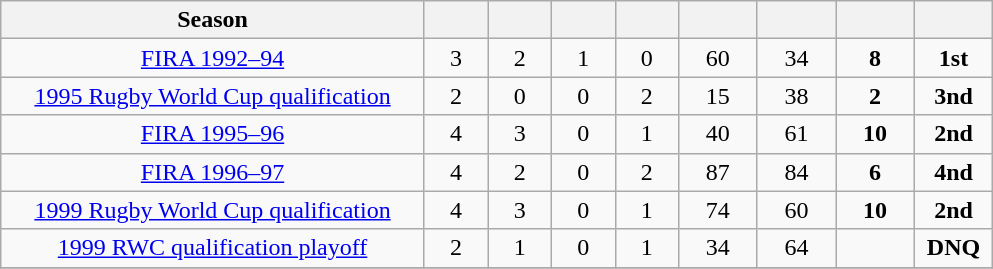<table class="wikitable" style="text-align: center">
<tr>
<th width=275>Season</th>
<th width=35></th>
<th width=35></th>
<th width=35></th>
<th width=35></th>
<th width=45></th>
<th width=45></th>
<th width=45></th>
<th width=45></th>
</tr>
<tr>
<td><a href='#'>FIRA 1992–94</a></td>
<td>3</td>
<td>2</td>
<td>1</td>
<td>0</td>
<td>60</td>
<td>34</td>
<td><strong>8</strong></td>
<td><strong>1st</strong></td>
</tr>
<tr>
<td><a href='#'>1995 Rugby World Cup qualification</a></td>
<td>2</td>
<td>0</td>
<td>0</td>
<td>2</td>
<td>15</td>
<td>38</td>
<td><strong>2</strong></td>
<td><strong>3nd</strong></td>
</tr>
<tr>
<td><a href='#'>FIRA 1995–96</a></td>
<td>4</td>
<td>3</td>
<td>0</td>
<td>1</td>
<td>40</td>
<td>61</td>
<td><strong>10</strong></td>
<td><strong>2nd</strong></td>
</tr>
<tr>
<td><a href='#'>FIRA 1996–97</a></td>
<td>4</td>
<td>2</td>
<td>0</td>
<td>2</td>
<td>87</td>
<td>84</td>
<td><strong>6</strong></td>
<td><strong>4nd</strong></td>
</tr>
<tr>
<td><a href='#'>1999 Rugby World Cup qualification</a></td>
<td>4</td>
<td>3</td>
<td>0</td>
<td>1</td>
<td>74</td>
<td>60</td>
<td><strong>10</strong></td>
<td><strong>2nd</strong></td>
</tr>
<tr>
<td><a href='#'>1999 RWC qualification playoff</a></td>
<td>2</td>
<td>1</td>
<td>0</td>
<td>1</td>
<td>34</td>
<td>64</td>
<td></td>
<td><strong>DNQ </strong></td>
</tr>
<tr>
</tr>
</table>
